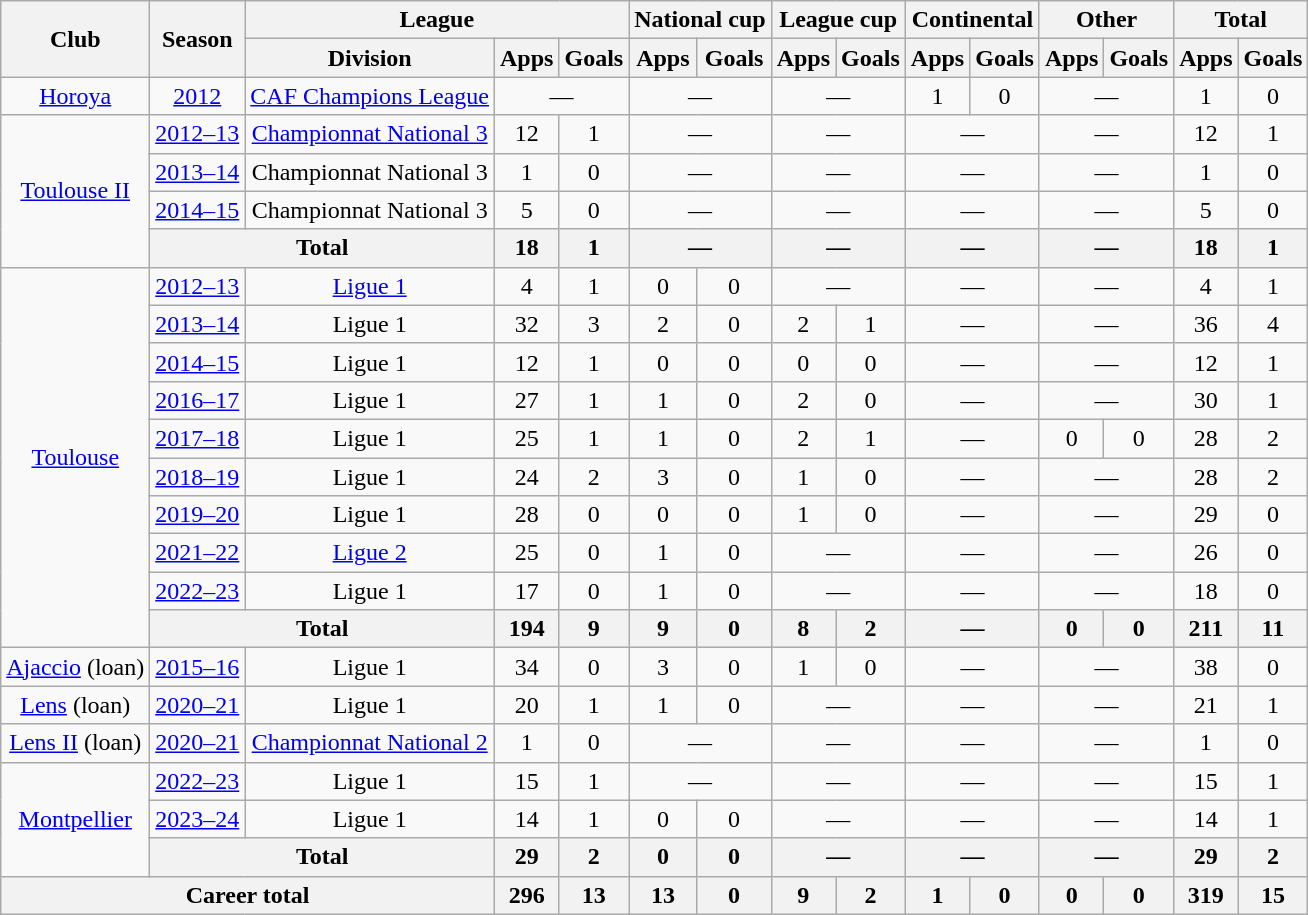<table class="wikitable" style="text-align:center">
<tr>
<th rowspan="2">Club</th>
<th rowspan="2">Season</th>
<th colspan="3">League</th>
<th colspan="2">National cup</th>
<th colspan="2">League cup</th>
<th colspan="2">Continental</th>
<th colspan="2">Other</th>
<th colspan="2">Total</th>
</tr>
<tr>
<th>Division</th>
<th>Apps</th>
<th>Goals</th>
<th>Apps</th>
<th>Goals</th>
<th>Apps</th>
<th>Goals</th>
<th>Apps</th>
<th>Goals</th>
<th>Apps</th>
<th>Goals</th>
<th>Apps</th>
<th>Goals</th>
</tr>
<tr>
<td><a href='#'>Horoya</a></td>
<td><a href='#'>2012</a></td>
<td><a href='#'>CAF Champions League</a></td>
<td colspan="2">—</td>
<td colspan="2">—</td>
<td colspan="2">—</td>
<td>1</td>
<td>0</td>
<td colspan="2">—</td>
<td>1</td>
<td>0</td>
</tr>
<tr>
<td rowspan="4"><a href='#'>Toulouse II</a></td>
<td><a href='#'>2012–13</a></td>
<td><a href='#'>Championnat National 3</a></td>
<td>12</td>
<td>1</td>
<td colspan="2">—</td>
<td colspan="2">—</td>
<td colspan="2">—</td>
<td colspan="2">—</td>
<td>12</td>
<td>1</td>
</tr>
<tr>
<td><a href='#'>2013–14</a></td>
<td>Championnat National 3</td>
<td>1</td>
<td>0</td>
<td colspan="2">—</td>
<td colspan="2">—</td>
<td colspan="2">—</td>
<td colspan="2">—</td>
<td>1</td>
<td>0</td>
</tr>
<tr>
<td><a href='#'>2014–15</a></td>
<td>Championnat National 3</td>
<td>5</td>
<td>0</td>
<td colspan="2">—</td>
<td colspan="2">—</td>
<td colspan="2">—</td>
<td colspan="2">—</td>
<td>5</td>
<td>0</td>
</tr>
<tr>
<th colspan="2">Total</th>
<th>18</th>
<th>1</th>
<th colspan="2">—</th>
<th colspan="2">—</th>
<th colspan="2">—</th>
<th colspan="2">—</th>
<th>18</th>
<th>1</th>
</tr>
<tr>
<td rowspan="10"><a href='#'>Toulouse</a></td>
<td><a href='#'>2012–13</a></td>
<td><a href='#'>Ligue 1</a></td>
<td>4</td>
<td>1</td>
<td>0</td>
<td>0</td>
<td colspan="2">—</td>
<td colspan="2">—</td>
<td colspan="2">—</td>
<td>4</td>
<td>1</td>
</tr>
<tr>
<td><a href='#'>2013–14</a></td>
<td>Ligue 1</td>
<td>32</td>
<td>3</td>
<td>2</td>
<td>0</td>
<td>2</td>
<td>1</td>
<td colspan="2">—</td>
<td colspan="2">—</td>
<td>36</td>
<td>4</td>
</tr>
<tr>
<td><a href='#'>2014–15</a></td>
<td>Ligue 1</td>
<td>12</td>
<td>1</td>
<td>0</td>
<td>0</td>
<td>0</td>
<td>0</td>
<td colspan="2">—</td>
<td colspan="2">—</td>
<td>12</td>
<td>1</td>
</tr>
<tr>
<td><a href='#'>2016–17</a></td>
<td>Ligue 1</td>
<td>27</td>
<td>1</td>
<td>1</td>
<td>0</td>
<td>2</td>
<td>0</td>
<td colspan="2">—</td>
<td colspan="2">—</td>
<td>30</td>
<td>1</td>
</tr>
<tr>
<td><a href='#'>2017–18</a></td>
<td>Ligue 1</td>
<td>25</td>
<td>1</td>
<td>1</td>
<td>0</td>
<td>2</td>
<td>1</td>
<td colspan="2">—</td>
<td>0</td>
<td>0</td>
<td>28</td>
<td>2</td>
</tr>
<tr>
<td><a href='#'>2018–19</a></td>
<td>Ligue 1</td>
<td>24</td>
<td>2</td>
<td>3</td>
<td>0</td>
<td>1</td>
<td>0</td>
<td colspan="2">—</td>
<td colspan="2">—</td>
<td>28</td>
<td>2</td>
</tr>
<tr>
<td><a href='#'>2019–20</a></td>
<td>Ligue 1</td>
<td>28</td>
<td>0</td>
<td>0</td>
<td>0</td>
<td>1</td>
<td>0</td>
<td colspan="2">—</td>
<td colspan="2">—</td>
<td>29</td>
<td>0</td>
</tr>
<tr>
<td><a href='#'>2021–22</a></td>
<td><a href='#'>Ligue 2</a></td>
<td>25</td>
<td>0</td>
<td>1</td>
<td>0</td>
<td colspan="2">—</td>
<td colspan="2">—</td>
<td colspan="2">—</td>
<td>26</td>
<td>0</td>
</tr>
<tr>
<td><a href='#'>2022–23</a></td>
<td>Ligue 1</td>
<td>17</td>
<td>0</td>
<td>1</td>
<td>0</td>
<td colspan="2">—</td>
<td colspan="2">—</td>
<td colspan="2">—</td>
<td>18</td>
<td>0</td>
</tr>
<tr>
<th colspan="2">Total</th>
<th>194</th>
<th>9</th>
<th>9</th>
<th>0</th>
<th>8</th>
<th>2</th>
<th colspan="2">—</th>
<th>0</th>
<th>0</th>
<th>211</th>
<th>11</th>
</tr>
<tr>
<td><a href='#'>Ajaccio</a> (loan)</td>
<td><a href='#'>2015–16</a></td>
<td>Ligue 1</td>
<td>34</td>
<td>0</td>
<td>3</td>
<td>0</td>
<td>1</td>
<td>0</td>
<td colspan="2">—</td>
<td colspan="2">—</td>
<td>38</td>
<td>0</td>
</tr>
<tr>
<td><a href='#'>Lens</a> (loan)</td>
<td><a href='#'>2020–21</a></td>
<td>Ligue 1</td>
<td>20</td>
<td>1</td>
<td>1</td>
<td>0</td>
<td colspan="2">—</td>
<td colspan="2">—</td>
<td colspan="2">—</td>
<td>21</td>
<td>1</td>
</tr>
<tr>
<td><a href='#'>Lens II</a> (loan)</td>
<td><a href='#'>2020–21</a></td>
<td><a href='#'>Championnat National 2</a></td>
<td>1</td>
<td>0</td>
<td colspan="2">—</td>
<td colspan="2">—</td>
<td colspan="2">—</td>
<td colspan="2">—</td>
<td>1</td>
<td>0</td>
</tr>
<tr>
<td rowspan="3"><a href='#'>Montpellier</a></td>
<td><a href='#'>2022–23</a></td>
<td>Ligue 1</td>
<td>15</td>
<td>1</td>
<td colspan="2">—</td>
<td colspan="2">—</td>
<td colspan="2">—</td>
<td colspan="2">—</td>
<td>15</td>
<td>1</td>
</tr>
<tr>
<td><a href='#'>2023–24</a></td>
<td>Ligue 1</td>
<td>14</td>
<td>1</td>
<td>0</td>
<td>0</td>
<td colspan="2">—</td>
<td colspan="2">—</td>
<td colspan="2">—</td>
<td>14</td>
<td>1</td>
</tr>
<tr>
<th colspan="2">Total</th>
<th>29</th>
<th>2</th>
<th>0</th>
<th>0</th>
<th colspan="2">—</th>
<th colspan="2">—</th>
<th colspan="2">—</th>
<th>29</th>
<th>2</th>
</tr>
<tr>
<th colspan="3">Career total</th>
<th>296</th>
<th>13</th>
<th>13</th>
<th>0</th>
<th>9</th>
<th>2</th>
<th>1</th>
<th>0</th>
<th>0</th>
<th>0</th>
<th>319</th>
<th>15</th>
</tr>
</table>
